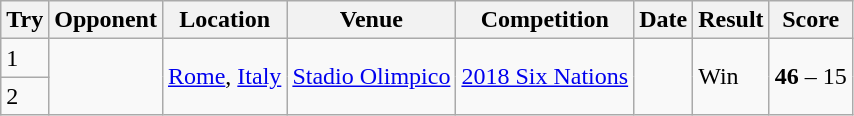<table class="wikitable" style="font-size:100%">
<tr>
<th>Try</th>
<th>Opponent</th>
<th>Location</th>
<th>Venue</th>
<th>Competition</th>
<th>Date</th>
<th>Result</th>
<th>Score</th>
</tr>
<tr>
<td>1</td>
<td rowspan="2"></td>
<td rowspan="2"><a href='#'>Rome</a>, <a href='#'>Italy</a></td>
<td rowspan="2"><a href='#'>Stadio Olimpico</a></td>
<td rowspan="2"><a href='#'>2018 Six Nations</a></td>
<td rowspan="2"></td>
<td rowspan="2">Win</td>
<td rowspan="2"><strong>46</strong> – 15</td>
</tr>
<tr>
<td>2</td>
</tr>
</table>
